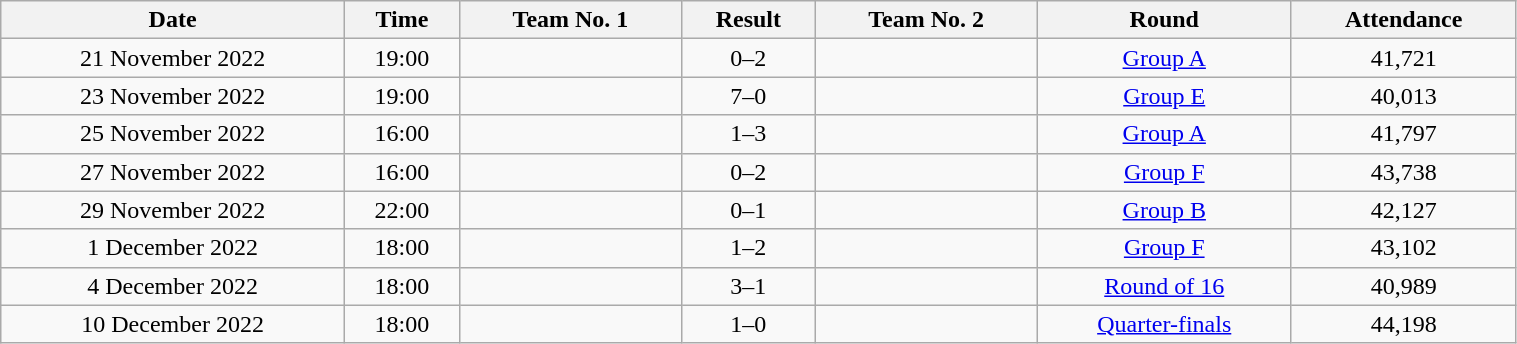<table class="wikitable" style="text-align:center; width:80%;">
<tr>
<th>Date</th>
<th>Time</th>
<th>Team No. 1</th>
<th>Result</th>
<th>Team No. 2</th>
<th>Round</th>
<th>Attendance</th>
</tr>
<tr>
<td>21 November 2022</td>
<td>19:00</td>
<td></td>
<td style="text-align:center;">0–2</td>
<td></td>
<td><a href='#'>Group A</a></td>
<td>41,721</td>
</tr>
<tr>
<td>23 November 2022</td>
<td>19:00</td>
<td></td>
<td style="text-align:center;">7–0</td>
<td></td>
<td><a href='#'>Group E</a></td>
<td>40,013</td>
</tr>
<tr>
<td>25 November 2022</td>
<td>16:00</td>
<td></td>
<td style="text-align:center;">1–3</td>
<td></td>
<td><a href='#'>Group A</a></td>
<td>41,797</td>
</tr>
<tr>
<td>27 November 2022</td>
<td>16:00</td>
<td></td>
<td style="text-align:center;">0–2</td>
<td></td>
<td><a href='#'>Group F</a></td>
<td>43,738</td>
</tr>
<tr>
<td>29 November 2022</td>
<td>22:00</td>
<td></td>
<td style="text-align:center;">0–1</td>
<td></td>
<td><a href='#'>Group B</a></td>
<td>42,127</td>
</tr>
<tr>
<td>1 December 2022</td>
<td>18:00</td>
<td></td>
<td style="text-align:center;">1–2</td>
<td></td>
<td><a href='#'>Group F</a></td>
<td>43,102</td>
</tr>
<tr>
<td>4 December 2022</td>
<td>18:00</td>
<td></td>
<td style="text-align:center;">3–1</td>
<td></td>
<td><a href='#'>Round of 16</a></td>
<td>40,989</td>
</tr>
<tr>
<td>10 December 2022</td>
<td>18:00</td>
<td></td>
<td style="text-align:center;">1–0</td>
<td></td>
<td><a href='#'>Quarter-finals</a></td>
<td>44,198</td>
</tr>
</table>
